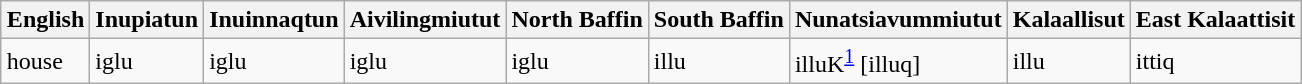<table class="wikitable" style="margin: auto;">
<tr>
<th>English</th>
<th>Inupiatun</th>
<th>Inuinnaqtun</th>
<th>Aivilingmiutut</th>
<th>North Baffin</th>
<th>South Baffin</th>
<th>Nunatsiavummiutut</th>
<th>Kalaallisut</th>
<th>East Kalaattisit</th>
</tr>
<tr>
<td>house</td>
<td>iglu</td>
<td>iglu</td>
<td>iglu</td>
<td>iglu</td>
<td>illu</td>
<td>illuK<sup><a href='#'>1</a></sup> [illuq]</td>
<td>illu </td>
<td>ittiq</td>
</tr>
</table>
